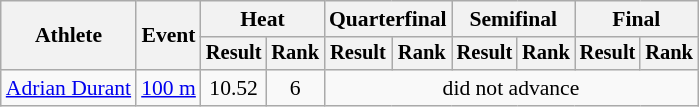<table class=wikitable style="font-size:90%">
<tr>
<th rowspan="2">Athlete</th>
<th rowspan="2">Event</th>
<th colspan="2">Heat</th>
<th colspan="2">Quarterfinal</th>
<th colspan="2">Semifinal</th>
<th colspan="2">Final</th>
</tr>
<tr style="font-size:95%">
<th>Result</th>
<th>Rank</th>
<th>Result</th>
<th>Rank</th>
<th>Result</th>
<th>Rank</th>
<th>Result</th>
<th>Rank</th>
</tr>
<tr align=center>
<td align=left><a href='#'>Adrian Durant</a></td>
<td align=left><a href='#'>100 m</a></td>
<td>10.52</td>
<td>6</td>
<td colspan=6>did not advance</td>
</tr>
</table>
